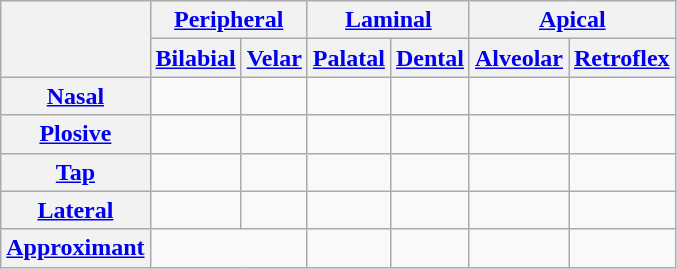<table class="wikitable" style="text-align: center">
<tr>
<th rowspan=2></th>
<th colspan=2><a href='#'>Peripheral</a></th>
<th colspan=2><a href='#'>Laminal</a></th>
<th colspan=2><a href='#'>Apical</a></th>
</tr>
<tr>
<th><a href='#'>Bilabial</a></th>
<th><a href='#'>Velar</a></th>
<th><a href='#'>Palatal</a></th>
<th><a href='#'>Dental</a></th>
<th><a href='#'>Alveolar</a></th>
<th><a href='#'>Retroflex</a></th>
</tr>
<tr>
<th><a href='#'>Nasal</a></th>
<td></td>
<td></td>
<td></td>
<td></td>
<td></td>
<td></td>
</tr>
<tr>
<th><a href='#'>Plosive</a></th>
<td></td>
<td></td>
<td></td>
<td></td>
<td></td>
<td></td>
</tr>
<tr>
<th><a href='#'>Tap</a></th>
<td></td>
<td></td>
<td></td>
<td></td>
<td></td>
<td></td>
</tr>
<tr>
<th><a href='#'>Lateral</a></th>
<td></td>
<td></td>
<td></td>
<td></td>
<td></td>
<td></td>
</tr>
<tr>
<th><a href='#'>Approximant</a></th>
<td colspan=2></td>
<td></td>
<td></td>
<td></td>
<td></td>
</tr>
</table>
